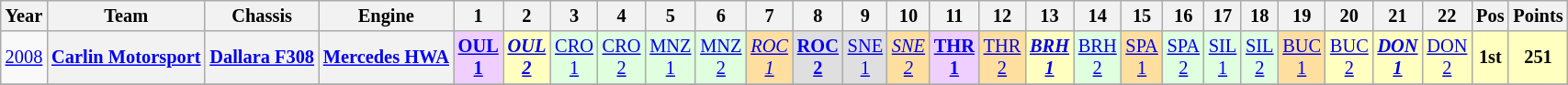<table class="wikitable" style="text-align:center; font-size:85%">
<tr>
<th>Year</th>
<th>Team</th>
<th>Chassis</th>
<th>Engine</th>
<th>1</th>
<th>2</th>
<th>3</th>
<th>4</th>
<th>5</th>
<th>6</th>
<th>7</th>
<th>8</th>
<th>9</th>
<th>10</th>
<th>11</th>
<th>12</th>
<th>13</th>
<th>14</th>
<th>15</th>
<th>16</th>
<th>17</th>
<th>18</th>
<th>19</th>
<th>20</th>
<th>21</th>
<th>22</th>
<th>Pos</th>
<th>Points</th>
</tr>
<tr>
<td><a href='#'>2008</a></td>
<th nowrap><a href='#'>Carlin Motorsport</a></th>
<th nowrap><a href='#'>Dallara F308</a></th>
<th nowrap><a href='#'>Mercedes HWA</a></th>
<td style="background:#EFCFFF;"><strong><a href='#'>OUL<br>1</a></strong><br></td>
<td style="background:#FFFFBF;"><strong><em><a href='#'>OUL<br>2</a></em></strong><br></td>
<td style="background:#DFFFDF;"><a href='#'>CRO<br>1</a><br></td>
<td style="background:#DFFFDF;"><a href='#'>CRO<br>2</a><br></td>
<td style="background:#DFFFDF;"><a href='#'>MNZ<br>1</a><br></td>
<td style="background:#DFFFDF;"><a href='#'>MNZ<br>2</a><br></td>
<td style="background:#FFDF9F;"><em><a href='#'>ROC<br>1</a></em><br></td>
<td style="background:#DFDFDF;"><strong><a href='#'>ROC<br>2</a></strong><br></td>
<td style="background:#DFDFDF;"><a href='#'>SNE<br>1</a><br></td>
<td style="background:#FFDF9F;"><em><a href='#'>SNE<br>2</a></em><br></td>
<td style="background:#EFCFFF;"><strong><a href='#'>THR<br>1</a></strong><br></td>
<td style="background:#FFDF9F;"><a href='#'>THR<br>2</a><br></td>
<td style="background:#FFFFBF;"><strong><em><a href='#'>BRH<br>1</a></em></strong><br></td>
<td style="background:#DFFFDF;"><a href='#'>BRH<br>2</a><br></td>
<td style="background:#FFDF9F;"><a href='#'>SPA<br>1</a><br></td>
<td style="background:#DFFFDF;"><a href='#'>SPA<br>2</a><br></td>
<td style="background:#DFFFDF;"><a href='#'>SIL<br>1</a><br></td>
<td style="background:#DFFFDF;"><a href='#'>SIL<br>2</a><br></td>
<td style="background:#FFDF9F;"><a href='#'>BUC<br>1</a><br></td>
<td style="background:#FFFFBF;"><a href='#'>BUC<br>2</a><br></td>
<td style="background:#FFFFBF;"><strong><em><a href='#'>DON<br>1</a></em></strong><br></td>
<td style="background:#FFFFBF;"><a href='#'>DON<br>2</a><br></td>
<th style="background:#FFFFBF;">1st</th>
<th style="background:#FFFFBF;">251</th>
</tr>
<tr>
</tr>
</table>
